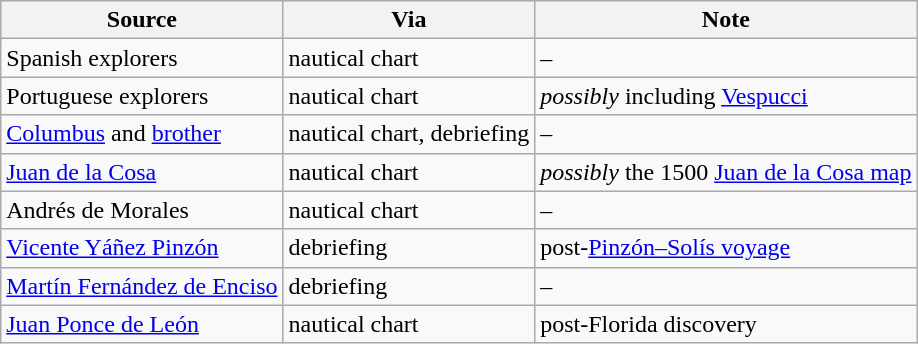<table class="wikitable static-row-numbers">
<tr>
<th>Source</th>
<th>Via</th>
<th>Note</th>
</tr>
<tr>
<td>Spanish explorers</td>
<td>nautical chart</td>
<td>–</td>
</tr>
<tr>
<td>Portuguese explorers</td>
<td>nautical chart</td>
<td><em>possibly</em> including <a href='#'>Vespucci</a></td>
</tr>
<tr>
<td><a href='#'>Columbus</a> and <a href='#'>brother</a></td>
<td>nautical chart, debriefing</td>
<td>–</td>
</tr>
<tr>
<td><a href='#'>Juan de la Cosa</a></td>
<td>nautical chart</td>
<td><em>possibly</em> the 1500 <a href='#'>Juan de la Cosa map</a></td>
</tr>
<tr>
<td>Andrés de Morales</td>
<td>nautical chart</td>
<td>–</td>
</tr>
<tr>
<td><a href='#'>Vicente Yáñez Pinzón</a></td>
<td>debriefing</td>
<td>post-<a href='#'>Pinzón–Solís voyage</a></td>
</tr>
<tr>
<td><a href='#'>Martín Fernández de Enciso</a></td>
<td>debriefing</td>
<td>–</td>
</tr>
<tr>
<td><a href='#'>Juan Ponce de León</a></td>
<td>nautical chart</td>
<td>post-Florida discovery</td>
</tr>
</table>
